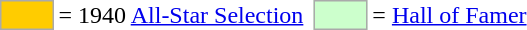<table>
<tr>
<td style="background-color:#FFCC00; border:1px solid #aaaaaa; width:2em;"></td>
<td>= 1940 <a href='#'>All-Star Selection</a></td>
<td></td>
<td style="background-color:#CCFFCC; border:1px solid #aaaaaa; width:2em;"></td>
<td>= <a href='#'>Hall of Famer</a></td>
</tr>
</table>
